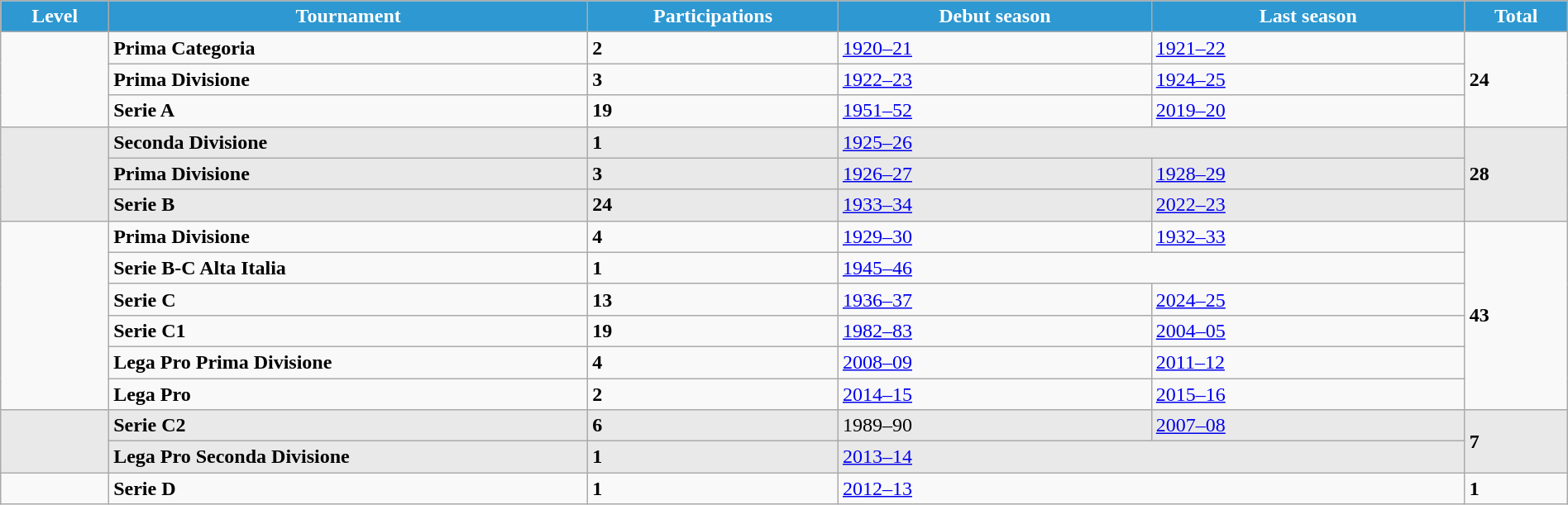<table class="wikitable center" width=100%>
<tr>
<th style="background:#2D98D1; color:white;">Level</th>
<th style="background:#2D98D1; color:white;">Tournament</th>
<th style="background:#2D98D1; color:white;">Participations</th>
<th style="background:#2D98D1; color:white;" width="20%">Debut season</th>
<th style="background:#2D98D1; color:white;" width="20%">Last season</th>
<th style="background:#2D98D1; color:white;">Total</th>
</tr>
<tr>
<td rowspan=3><strong></strong></td>
<td><strong>Prima Categoria</strong></td>
<td><strong>2</strong></td>
<td><a href='#'>1920–21</a></td>
<td><a href='#'>1921–22</a></td>
<td rowspan=3><strong>24</strong></td>
</tr>
<tr>
<td><strong>Prima Divisione</strong></td>
<td><strong>3</strong></td>
<td><a href='#'>1922–23</a></td>
<td><a href='#'>1924–25</a></td>
</tr>
<tr>
<td><strong>Serie A</strong></td>
<td><strong>19</strong></td>
<td><a href='#'>1951–52</a></td>
<td><a href='#'>2019–20</a></td>
</tr>
<tr style="background-color:#E9E9E9">
<td rowspan=3><strong></strong></td>
<td><strong>Seconda Divisione</strong></td>
<td><strong>1</strong></td>
<td colspan=2><a href='#'>1925–26</a></td>
<td rowspan=3><strong>28</strong></td>
</tr>
<tr style="background-color:#E9E9E9">
<td><strong>Prima Divisione</strong></td>
<td><strong>3</strong></td>
<td><a href='#'>1926–27</a></td>
<td><a href='#'>1928–29</a></td>
</tr>
<tr style="background-color:#E9E9E9">
<td><strong>Serie B</strong></td>
<td><strong>24</strong></td>
<td><a href='#'>1933–34</a></td>
<td><a href='#'>2022–23</a></td>
</tr>
<tr>
<td rowspan=6><strong></strong></td>
<td><strong>Prima Divisione</strong></td>
<td><strong>4</strong></td>
<td><a href='#'>1929–30</a></td>
<td><a href='#'>1932–33</a></td>
<td rowspan=6><strong>43</strong></td>
</tr>
<tr>
<td><strong>Serie B-C Alta Italia</strong></td>
<td><strong>1</strong></td>
<td colspan=2><a href='#'>1945–46</a></td>
</tr>
<tr>
<td><strong>Serie C</strong></td>
<td><strong>13</strong></td>
<td><a href='#'>1936–37</a></td>
<td><a href='#'>2024–25</a></td>
</tr>
<tr>
<td><strong>Serie C1</strong></td>
<td><strong>19</strong></td>
<td><a href='#'>1982–83</a></td>
<td><a href='#'>2004–05</a></td>
</tr>
<tr>
<td><strong>Lega Pro Prima Divisione</strong></td>
<td><strong>4</strong></td>
<td><a href='#'>2008–09</a></td>
<td><a href='#'>2011–12</a></td>
</tr>
<tr>
<td><strong>Lega Pro</strong></td>
<td><strong>2</strong></td>
<td><a href='#'>2014–15</a></td>
<td><a href='#'>2015–16</a></td>
</tr>
<tr style="background-color:#E9E9E9">
<td rowspan=2><strong></strong></td>
<td><strong>Serie C2</strong></td>
<td><strong>6</strong></td>
<td>1989–90</td>
<td><a href='#'>2007–08</a></td>
<td rowspan=2><strong>7</strong></td>
</tr>
<tr style="background-color:#E9E9E9">
<td><strong>Lega Pro Seconda Divisione</strong></td>
<td><strong>1</strong></td>
<td colspan=2><a href='#'>2013–14</a></td>
</tr>
<tr>
<td><strong></strong></td>
<td><strong>Serie D</strong></td>
<td><strong>1</strong></td>
<td colspan=2><a href='#'>2012–13</a></td>
<td><strong>1</strong></td>
</tr>
</table>
